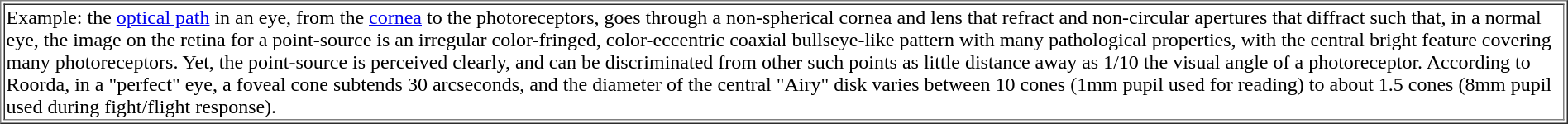<table border="1">
<tr>
<td>Example: the <a href='#'>optical path</a> in an eye, from the <a href='#'>cornea</a> to the photoreceptors, goes through a non-spherical cornea and lens that refract and non-circular apertures that diffract such that, in a normal eye, the image on the retina for a point-source is an irregular color-fringed, color-eccentric coaxial bullseye-like pattern with many pathological properties, with the central bright feature covering many photoreceptors.  Yet, the point-source is perceived clearly, and can be discriminated from other such points as little distance away as 1/10 the visual angle of a photoreceptor.  According to Roorda, in a "perfect" eye, a foveal cone subtends 30 arcseconds, and the diameter of the central "Airy" disk varies between 10 cones (1mm pupil used for reading) to about 1.5 cones (8mm pupil used during fight/flight response).</td>
</tr>
</table>
